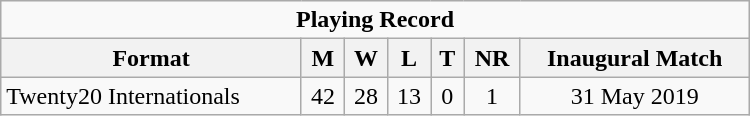<table class="wikitable" style="text-align: center; width: 500px;">
<tr>
<td colspan=7 align="center"><strong>Playing Record</strong></td>
</tr>
<tr>
<th>Format</th>
<th>M</th>
<th>W</th>
<th>L</th>
<th>T</th>
<th>NR</th>
<th>Inaugural Match</th>
</tr>
<tr>
<td align="left">Twenty20 Internationals</td>
<td>42</td>
<td>28</td>
<td>13</td>
<td>0</td>
<td>1</td>
<td>31 May 2019</td>
</tr>
</table>
